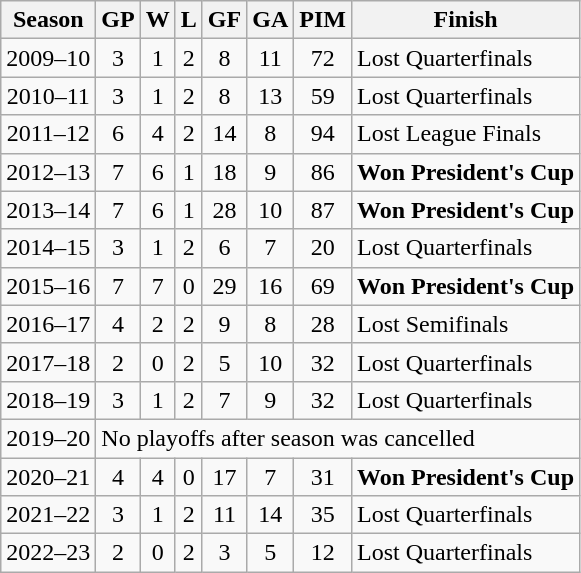<table class="wikitable" style="text-align:center">
<tr>
<th>Season</th>
<th>GP</th>
<th>W</th>
<th>L</th>
<th>GF</th>
<th>GA</th>
<th>PIM</th>
<th>Finish</th>
</tr>
<tr>
<td>2009–10</td>
<td>3</td>
<td>1</td>
<td>2</td>
<td>8</td>
<td>11</td>
<td>72</td>
<td align=left>Lost Quarterfinals</td>
</tr>
<tr>
<td>2010–11</td>
<td>3</td>
<td>1</td>
<td>2</td>
<td>8</td>
<td>13</td>
<td>59</td>
<td align=left>Lost Quarterfinals</td>
</tr>
<tr>
<td>2011–12</td>
<td>6</td>
<td>4</td>
<td>2</td>
<td>14</td>
<td>8</td>
<td>94</td>
<td align=left>Lost League Finals</td>
</tr>
<tr>
<td>2012–13</td>
<td>7</td>
<td>6</td>
<td>1</td>
<td>18</td>
<td>9</td>
<td>86</td>
<td align=left><strong>Won President's Cup</strong></td>
</tr>
<tr>
<td>2013–14</td>
<td>7</td>
<td>6</td>
<td>1</td>
<td>28</td>
<td>10</td>
<td>87</td>
<td align=left><strong>Won President's Cup</strong></td>
</tr>
<tr>
<td>2014–15</td>
<td>3</td>
<td>1</td>
<td>2</td>
<td>6</td>
<td>7</td>
<td>20</td>
<td align=left>Lost Quarterfinals</td>
</tr>
<tr>
<td>2015–16</td>
<td>7</td>
<td>7</td>
<td>0</td>
<td>29</td>
<td>16</td>
<td>69</td>
<td align=left><strong>Won President's Cup</strong></td>
</tr>
<tr>
<td>2016–17</td>
<td>4</td>
<td>2</td>
<td>2</td>
<td>9</td>
<td>8</td>
<td>28</td>
<td align=left>Lost Semifinals</td>
</tr>
<tr>
<td>2017–18</td>
<td>2</td>
<td>0</td>
<td>2</td>
<td>5</td>
<td>10</td>
<td>32</td>
<td align=left>Lost Quarterfinals</td>
</tr>
<tr>
<td>2018–19</td>
<td>3</td>
<td>1</td>
<td>2</td>
<td>7</td>
<td>9</td>
<td>32</td>
<td align=left>Lost Quarterfinals</td>
</tr>
<tr>
<td>2019–20</td>
<td colspan=7 align=left>No playoffs after season was cancelled</td>
</tr>
<tr>
<td>2020–21</td>
<td>4</td>
<td>4</td>
<td>0</td>
<td>17</td>
<td>7</td>
<td>31</td>
<td align=left><strong>Won President's Cup</strong></td>
</tr>
<tr>
<td>2021–22</td>
<td>3</td>
<td>1</td>
<td>2</td>
<td>11</td>
<td>14</td>
<td>35</td>
<td align=left>Lost Quarterfinals</td>
</tr>
<tr>
<td>2022–23</td>
<td>2</td>
<td>0</td>
<td>2</td>
<td>3</td>
<td>5</td>
<td>12</td>
<td align=left>Lost Quarterfinals</td>
</tr>
</table>
